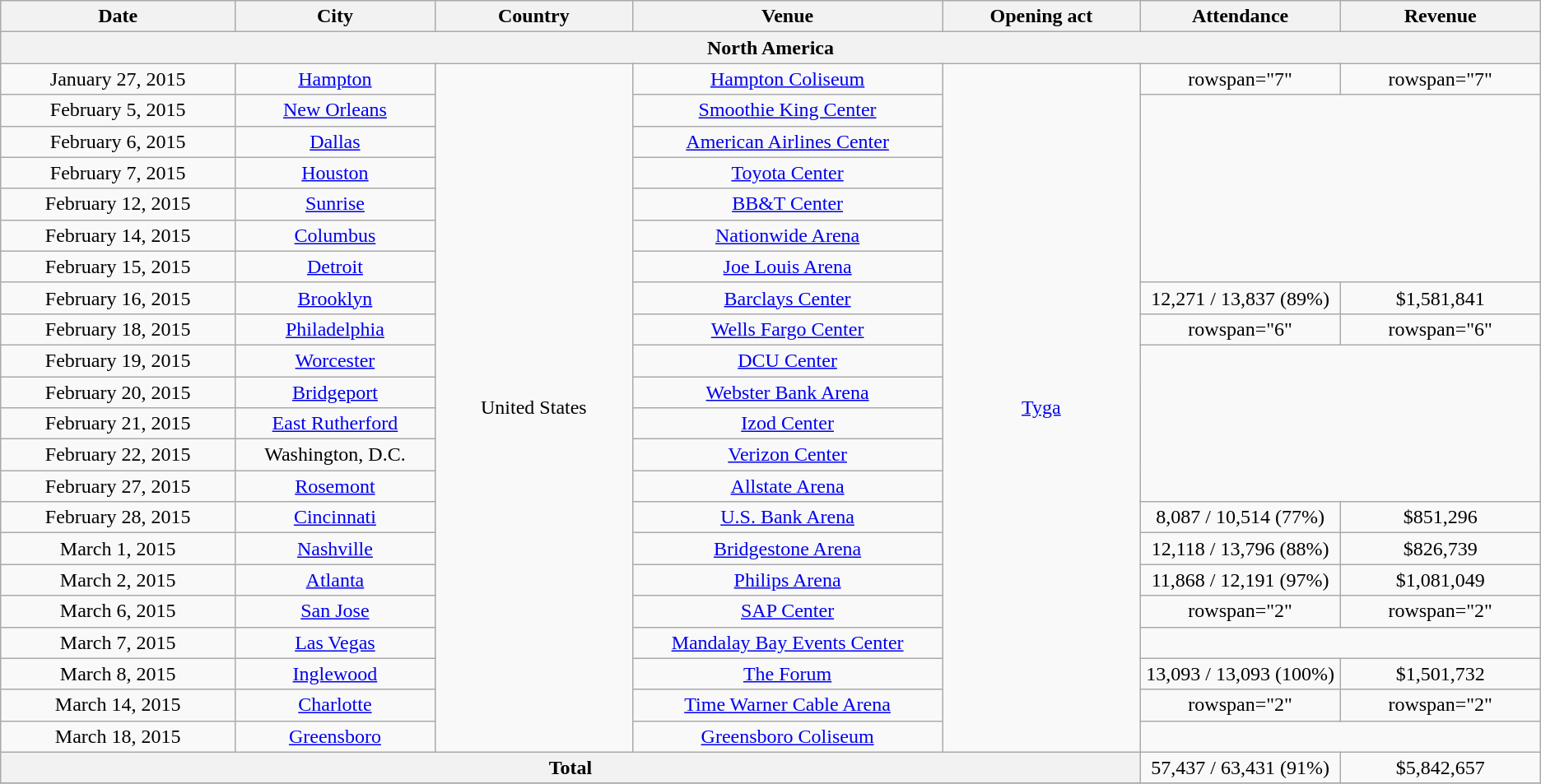<table class="wikitable plainrowheaders" style="text-align:center;">
<tr>
<th scope="col" style="width:12em;">Date</th>
<th scope="col" style="width:10em;">City</th>
<th scope="col" style="width:10em;">Country</th>
<th scope="col" style="width:16em;">Venue</th>
<th scope="col" style="width:10em;">Opening act</th>
<th scope="col" style="width:10em;">Attendance</th>
<th scope="col" style="width:10em;">Revenue</th>
</tr>
<tr>
<th colspan="7">North America</th>
</tr>
<tr>
<td>January 27, 2015</td>
<td><a href='#'>Hampton</a></td>
<td rowspan="22">United States</td>
<td><a href='#'>Hampton Coliseum</a></td>
<td rowspan="22"><a href='#'>Tyga</a></td>
<td>rowspan="7" </td>
<td>rowspan="7" </td>
</tr>
<tr>
<td>February 5, 2015</td>
<td><a href='#'>New Orleans</a></td>
<td><a href='#'>Smoothie King Center</a></td>
</tr>
<tr>
<td>February 6, 2015</td>
<td><a href='#'>Dallas</a></td>
<td><a href='#'>American Airlines Center</a></td>
</tr>
<tr>
<td>February 7, 2015</td>
<td><a href='#'>Houston</a></td>
<td><a href='#'>Toyota Center</a></td>
</tr>
<tr>
<td>February 12, 2015</td>
<td><a href='#'>Sunrise</a></td>
<td><a href='#'>BB&T Center</a></td>
</tr>
<tr>
<td>February 14, 2015</td>
<td><a href='#'>Columbus</a></td>
<td><a href='#'>Nationwide Arena</a></td>
</tr>
<tr>
<td>February 15, 2015</td>
<td><a href='#'>Detroit</a></td>
<td><a href='#'>Joe Louis Arena</a></td>
</tr>
<tr>
<td>February 16, 2015</td>
<td><a href='#'>Brooklyn</a></td>
<td><a href='#'>Barclays Center</a></td>
<td>12,271 / 13,837 (89%)</td>
<td>$1,581,841</td>
</tr>
<tr>
<td>February 18, 2015</td>
<td><a href='#'>Philadelphia</a></td>
<td><a href='#'>Wells Fargo Center</a></td>
<td>rowspan="6" </td>
<td>rowspan="6" </td>
</tr>
<tr>
<td>February 19, 2015</td>
<td><a href='#'>Worcester</a></td>
<td><a href='#'>DCU Center</a></td>
</tr>
<tr>
<td>February 20, 2015</td>
<td><a href='#'>Bridgeport</a></td>
<td><a href='#'>Webster Bank Arena</a></td>
</tr>
<tr>
<td>February 21, 2015</td>
<td><a href='#'>East Rutherford</a></td>
<td><a href='#'>Izod Center</a></td>
</tr>
<tr>
<td>February 22, 2015</td>
<td>Washington, D.C.</td>
<td><a href='#'>Verizon Center</a></td>
</tr>
<tr>
<td>February 27, 2015</td>
<td><a href='#'>Rosemont</a></td>
<td><a href='#'>Allstate Arena</a></td>
</tr>
<tr>
<td>February 28, 2015</td>
<td><a href='#'>Cincinnati</a></td>
<td><a href='#'>U.S. Bank Arena</a></td>
<td>8,087 / 10,514 (77%)</td>
<td>$851,296</td>
</tr>
<tr>
<td>March 1, 2015</td>
<td><a href='#'>Nashville</a></td>
<td><a href='#'>Bridgestone Arena</a></td>
<td>12,118 / 13,796 (88%)</td>
<td>$826,739</td>
</tr>
<tr>
<td>March 2, 2015</td>
<td><a href='#'>Atlanta</a></td>
<td><a href='#'>Philips Arena</a></td>
<td>11,868 / 12,191 (97%)</td>
<td>$1,081,049</td>
</tr>
<tr>
<td>March 6, 2015</td>
<td><a href='#'>San Jose</a></td>
<td><a href='#'>SAP Center</a></td>
<td>rowspan="2" </td>
<td>rowspan="2" </td>
</tr>
<tr>
<td>March 7, 2015</td>
<td><a href='#'>Las Vegas</a></td>
<td><a href='#'>Mandalay Bay Events Center</a></td>
</tr>
<tr>
<td>March 8, 2015</td>
<td><a href='#'>Inglewood</a></td>
<td><a href='#'>The Forum</a></td>
<td>13,093 / 13,093 (100%)</td>
<td>$1,501,732</td>
</tr>
<tr>
<td>March 14, 2015</td>
<td><a href='#'>Charlotte</a></td>
<td><a href='#'>Time Warner Cable Arena</a></td>
<td>rowspan="2" </td>
<td>rowspan="2" </td>
</tr>
<tr>
<td>March 18, 2015</td>
<td><a href='#'>Greensboro</a></td>
<td><a href='#'>Greensboro Coliseum</a></td>
</tr>
<tr>
<th colspan="5">Total</th>
<td>57,437 / 63,431 (91%)</td>
<td>$5,842,657</td>
</tr>
<tr>
</tr>
</table>
